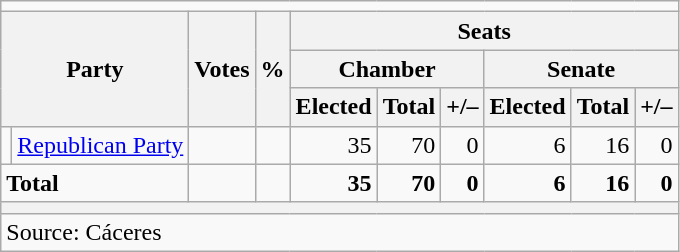<table class="wikitable sortable" style=text-align:right>
<tr>
<td colspan=10> </td>
</tr>
<tr>
<th rowspan=3 colspan=2>Party</th>
<th rowspan=3>Votes</th>
<th rowspan=3>%</th>
<th colspan=6>Seats</th>
</tr>
<tr>
<th colspan=3>Chamber</th>
<th colspan=3>Senate</th>
</tr>
<tr>
<th>Elected</th>
<th>Total</th>
<th>+/–</th>
<th>Elected</th>
<th>Total</th>
<th>+/–</th>
</tr>
<tr>
<td bgcolor=></td>
<td align=left><a href='#'>Republican Party</a></td>
<td></td>
<td></td>
<td>35</td>
<td>70</td>
<td>0</td>
<td>6</td>
<td>16</td>
<td>0</td>
</tr>
<tr class=sortbottom>
<td align=left colspan=2><strong>Total</strong></td>
<td></td>
<td></td>
<td><strong>35</strong></td>
<td><strong>70</strong></td>
<td><strong>0</strong></td>
<td><strong>6</strong></td>
<td><strong>16</strong></td>
<td><strong>0</strong></td>
</tr>
<tr class=sortbottom>
<th colspan=10></th>
</tr>
<tr class=sortbottom>
<td align=left colspan=10>Source: Cáceres</td>
</tr>
</table>
